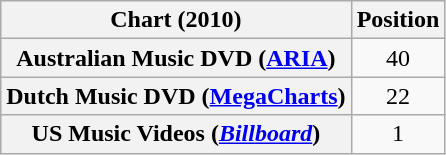<table class="wikitable sortable plainrowheaders" style=text-align:center>
<tr>
<th scope="col">Chart (2010)</th>
<th scope="col">Position</th>
</tr>
<tr>
<th scope="row">Australian Music DVD (<a href='#'>ARIA</a>)</th>
<td style="text-align:center;">40</td>
</tr>
<tr>
<th scope="row">Dutch Music DVD (<a href='#'>MegaCharts</a>)</th>
<td style="text-align:center;">22</td>
</tr>
<tr>
<th scope="row">US Music Videos (<em><a href='#'>Billboard</a></em>)</th>
<td style="text-align:center;">1</td>
</tr>
</table>
